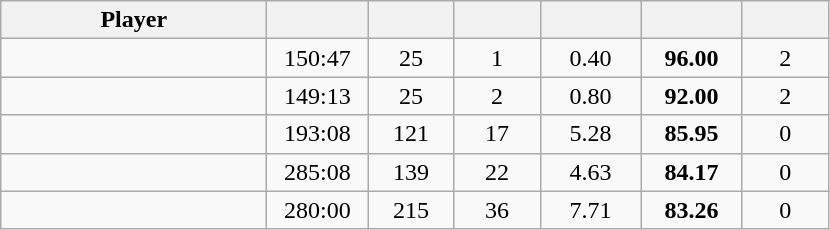<table class="wikitable sortable" style="text-align:center;">
<tr>
<th width="170px">Player</th>
<th width="60px"></th>
<th width="50px"></th>
<th width="50px"></th>
<th width="60px"></th>
<th width="60px"></th>
<th width="50px"></th>
</tr>
<tr>
<td align="left"> </td>
<td>150:47</td>
<td>25</td>
<td>1</td>
<td>0.40</td>
<td><strong>96.00</strong></td>
<td>2</td>
</tr>
<tr>
<td align="left"> </td>
<td>149:13</td>
<td>25</td>
<td>2</td>
<td>0.80</td>
<td><strong>92.00</strong></td>
<td>2</td>
</tr>
<tr>
<td align="left"> </td>
<td>193:08</td>
<td>121</td>
<td>17</td>
<td>5.28</td>
<td><strong>85.95</strong></td>
<td>0</td>
</tr>
<tr>
<td align="left"> </td>
<td>285:08</td>
<td>139</td>
<td>22</td>
<td>4.63</td>
<td><strong>84.17</strong></td>
<td>0</td>
</tr>
<tr>
<td align="left"> </td>
<td>280:00</td>
<td>215</td>
<td>36</td>
<td>7.71</td>
<td><strong>83.26</strong></td>
<td>0</td>
</tr>
</table>
